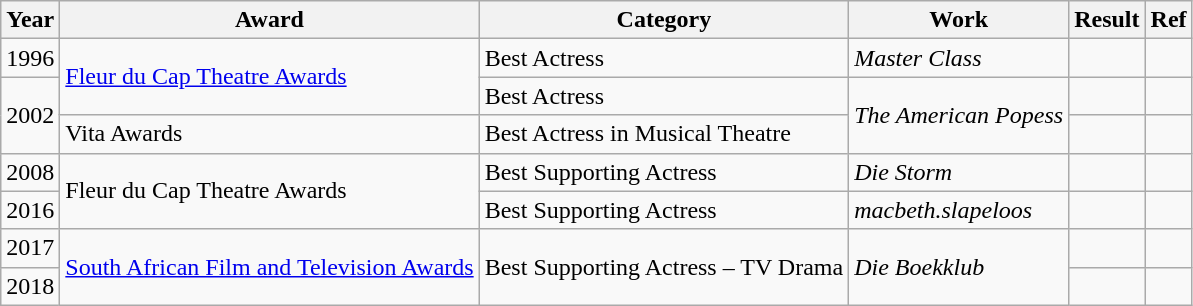<table class="wikitable plainrowheaders">
<tr>
<th>Year</th>
<th>Award</th>
<th>Category</th>
<th>Work</th>
<th>Result</th>
<th>Ref</th>
</tr>
<tr>
<td>1996</td>
<td rowspan="2"><a href='#'>Fleur du Cap Theatre Awards</a></td>
<td>Best Actress</td>
<td><em>Master Class</em></td>
<td></td>
<td></td>
</tr>
<tr>
<td rowspan="2">2002</td>
<td>Best Actress</td>
<td rowspan="2"><em>The American Popess</em></td>
<td></td>
<td></td>
</tr>
<tr>
<td>Vita Awards</td>
<td>Best Actress in Musical Theatre</td>
<td></td>
<td></td>
</tr>
<tr>
<td>2008</td>
<td rowspan="2">Fleur du Cap Theatre Awards</td>
<td>Best Supporting Actress</td>
<td><em>Die Storm</em></td>
<td></td>
<td></td>
</tr>
<tr>
<td>2016</td>
<td>Best Supporting Actress</td>
<td><em>macbeth.slapeloos</em></td>
<td></td>
<td></td>
</tr>
<tr>
<td>2017</td>
<td rowspan="2"><a href='#'>South African Film and Television Awards</a></td>
<td rowspan="2">Best Supporting Actress – TV Drama</td>
<td rowspan="2"><em>Die Boekklub</em></td>
<td></td>
<td></td>
</tr>
<tr>
<td>2018</td>
<td></td>
<td></td>
</tr>
</table>
